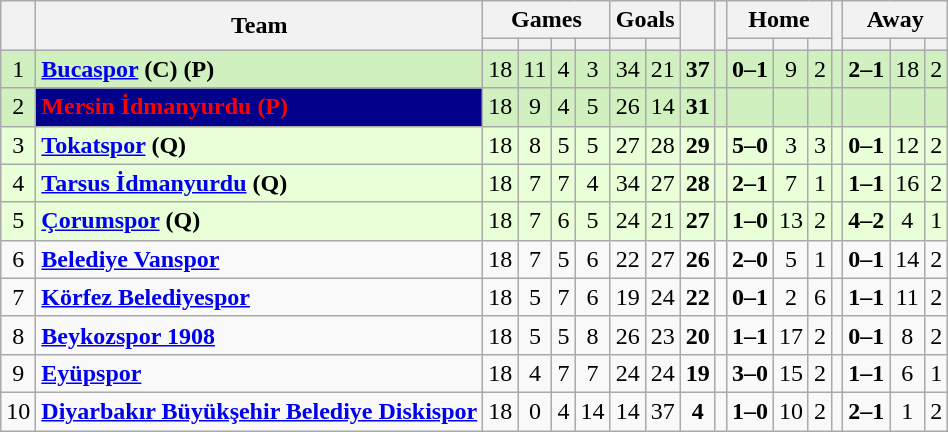<table class="wikitable" style="text-align: center;">
<tr>
<th rowspan=2></th>
<th rowspan=2>Team</th>
<th colspan=4>Games</th>
<th colspan=2>Goals</th>
<th rowspan=2></th>
<th rowspan=2></th>
<th colspan=3>Home</th>
<th rowspan=2></th>
<th colspan=3>Away</th>
</tr>
<tr>
<th></th>
<th></th>
<th></th>
<th></th>
<th></th>
<th></th>
<th></th>
<th></th>
<th></th>
<th></th>
<th></th>
<th></th>
</tr>
<tr>
<td bgcolor="#D0F0C0">1</td>
<td align="left" bgcolor="#D0F0C0"><strong><a href='#'>Bucaspor</a> (C) (P)</strong></td>
<td bgcolor="#D0F0C0">18</td>
<td bgcolor="#D0F0C0">11</td>
<td bgcolor="#D0F0C0">4</td>
<td bgcolor="#D0F0C0">3</td>
<td bgcolor="#D0F0C0">34</td>
<td bgcolor="#D0F0C0">21</td>
<td bgcolor="#D0F0C0"><strong>37</strong></td>
<td bgcolor="#D0F0C0"></td>
<td bgcolor="#D0F0C0"><strong>0–1</strong></td>
<td bgcolor="#D0F0C0">9</td>
<td bgcolor="#D0F0C0">2</td>
<td bgcolor="#D0F0C0"></td>
<td bgcolor="#D0F0C0"><strong>2–1</strong></td>
<td bgcolor="#D0F0C0">18</td>
<td bgcolor="#D0F0C0">2</td>
</tr>
<tr>
<td bgcolor="#D0F0C0">2</td>
<td align="left" bgcolor="#00008B" style="color:red;"><strong>Mersin İdmanyurdu (P)</strong></td>
<td bgcolor="#D0F0C0">18</td>
<td bgcolor="#D0F0C0">9</td>
<td bgcolor="#D0F0C0">4</td>
<td bgcolor="#D0F0C0">5</td>
<td bgcolor="#D0F0C0">26</td>
<td bgcolor="#D0F0C0">14</td>
<td bgcolor="#D0F0C0"><strong>31</strong></td>
<td bgcolor="#D0F0C0"></td>
<td bgcolor="#D0F0C0"></td>
<td bgcolor="#D0F0C0"></td>
<td bgcolor="#D0F0C0"></td>
<td bgcolor="#D0F0C0"></td>
<td bgcolor="#D0F0C0"></td>
<td bgcolor="#D0F0C0"></td>
<td bgcolor="#D0F0C0"></td>
</tr>
<tr>
<td bgcolor="#E8FFD8">3</td>
<td bgcolor="#E8FFD8" align="left"><strong><a href='#'>Tokatspor</a> (Q)</strong></td>
<td bgcolor="#E8FFD8">18</td>
<td bgcolor="#E8FFD8">8</td>
<td bgcolor="#E8FFD8">5</td>
<td bgcolor="#E8FFD8">5</td>
<td bgcolor="#E8FFD8">27</td>
<td bgcolor="#E8FFD8">28</td>
<td bgcolor="#E8FFD8"><strong>29</strong></td>
<td bgcolor="#E8FFD8"></td>
<td bgcolor="#E8FFD8"><strong>5–0</strong></td>
<td bgcolor="#E8FFD8">3</td>
<td bgcolor="#E8FFD8">3</td>
<td bgcolor="#E8FFD8"></td>
<td bgcolor="#E8FFD8"><strong>0–1</strong></td>
<td bgcolor="#E8FFD8">12</td>
<td bgcolor="#E8FFD8">2</td>
</tr>
<tr>
<td bgcolor="#E8FFD8">4</td>
<td bgcolor="#E8FFD8" align="left"><strong><a href='#'>Tarsus İdmanyurdu</a> (Q)</strong></td>
<td bgcolor="#E8FFD8">18</td>
<td bgcolor="#E8FFD8">7</td>
<td bgcolor="#E8FFD8">7</td>
<td bgcolor="#E8FFD8">4</td>
<td bgcolor="#E8FFD8">34</td>
<td bgcolor="#E8FFD8">27</td>
<td bgcolor="#E8FFD8"><strong>28</strong></td>
<td bgcolor="#E8FFD8"></td>
<td bgcolor="#E8FFD8"><strong>2–1</strong></td>
<td bgcolor="#E8FFD8">7</td>
<td bgcolor="#E8FFD8">1</td>
<td bgcolor="#E8FFD8"></td>
<td bgcolor="#E8FFD8"><strong>1–1</strong></td>
<td bgcolor="#E8FFD8">16</td>
<td bgcolor="#E8FFD8">2</td>
</tr>
<tr>
<td bgcolor="#E8FFD8">5</td>
<td bgcolor="#E8FFD8" align="left"><strong><a href='#'>Çorumspor</a> (Q)</strong></td>
<td bgcolor="#E8FFD8">18</td>
<td bgcolor="#E8FFD8">7</td>
<td bgcolor="#E8FFD8">6</td>
<td bgcolor="#E8FFD8">5</td>
<td bgcolor="#E8FFD8">24</td>
<td bgcolor="#E8FFD8">21</td>
<td bgcolor="#E8FFD8"><strong>27</strong></td>
<td bgcolor="#E8FFD8"></td>
<td bgcolor="#E8FFD8"><strong>1–0</strong></td>
<td bgcolor="#E8FFD8">13</td>
<td bgcolor="#E8FFD8">2</td>
<td bgcolor="#E8FFD8"></td>
<td bgcolor="#E8FFD8"><strong>4–2</strong></td>
<td bgcolor="#E8FFD8">4</td>
<td bgcolor="#E8FFD8">1</td>
</tr>
<tr>
<td>6</td>
<td align="left"><strong><a href='#'>Belediye Vanspor</a></strong></td>
<td>18</td>
<td>7</td>
<td>5</td>
<td>6</td>
<td>22</td>
<td>27</td>
<td><strong>26</strong></td>
<td></td>
<td><strong>2–0</strong></td>
<td>5</td>
<td>1</td>
<td></td>
<td><strong>0–1</strong></td>
<td>14</td>
<td>2</td>
</tr>
<tr>
<td>7</td>
<td align="left"><strong><a href='#'>Körfez Belediyespor</a></strong></td>
<td>18</td>
<td>5</td>
<td>7</td>
<td>6</td>
<td>19</td>
<td>24</td>
<td><strong>22</strong></td>
<td></td>
<td><strong>0–1</strong></td>
<td>2</td>
<td>6</td>
<td></td>
<td><strong>1–1</strong></td>
<td>11</td>
<td>2</td>
</tr>
<tr>
<td>8</td>
<td align="left"><strong><a href='#'>Beykozspor 1908</a></strong></td>
<td>18</td>
<td>5</td>
<td>5</td>
<td>8</td>
<td>26</td>
<td>23</td>
<td><strong>20</strong></td>
<td></td>
<td><strong>1–1</strong></td>
<td>17</td>
<td>2</td>
<td></td>
<td><strong>0–1</strong></td>
<td>8</td>
<td>2</td>
</tr>
<tr>
<td>9</td>
<td align="left"><strong><a href='#'>Eyüpspor</a></strong></td>
<td>18</td>
<td>4</td>
<td>7</td>
<td>7</td>
<td>24</td>
<td>24</td>
<td><strong>19</strong></td>
<td></td>
<td><strong>3–0</strong></td>
<td>15</td>
<td>2</td>
<td></td>
<td><strong>1–1</strong></td>
<td>6</td>
<td>1</td>
</tr>
<tr>
<td>10</td>
<td align="left"><strong><a href='#'>Diyarbakır Büyükşehir Belediye Diskispor</a></strong></td>
<td>18</td>
<td>0</td>
<td>4</td>
<td>14</td>
<td>14</td>
<td>37</td>
<td><strong>4</strong></td>
<td></td>
<td><strong>1–0</strong></td>
<td>10</td>
<td>2</td>
<td></td>
<td><strong>2–1</strong></td>
<td>1</td>
<td>2</td>
</tr>
</table>
